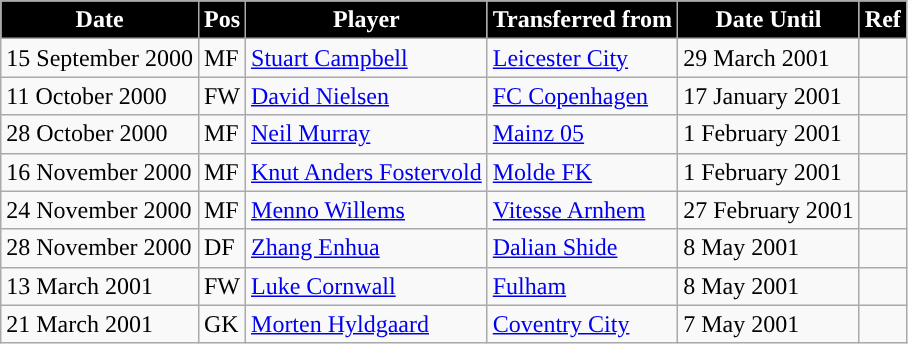<table class="wikitable plainrowheaders sortable">
<tr>
<th style="background:#000000; color:#FFFFFF; ">Date</th>
<th style="background:#000000; color:#FFFFff; ">Pos</th>
<th style="background:#000000; color:#FFFFff; ">Player</th>
<th style="background:#000000; color:#FFFFff; ">Transferred from</th>
<th style="background:#000000; color:#FFFFff; ">Date Until</th>
<th style="background:#000000; color:#FFFFff; ">Ref</th>
</tr>
<tr>
<td>15 September 2000</td>
<td>MF</td>
<td> <a href='#'>Stuart Campbell</a></td>
<td> <a href='#'>Leicester City</a></td>
<td>29 March 2001</td>
<td></td>
</tr>
<tr>
<td>11 October 2000</td>
<td>FW</td>
<td> <a href='#'>David Nielsen</a></td>
<td> <a href='#'>FC Copenhagen</a></td>
<td>17 January 2001</td>
<td></td>
</tr>
<tr>
<td>28 October 2000</td>
<td>MF</td>
<td> <a href='#'>Neil Murray</a></td>
<td> <a href='#'>Mainz 05</a></td>
<td>1 February 2001</td>
<td></td>
</tr>
<tr>
<td>16 November 2000</td>
<td>MF</td>
<td> <a href='#'>Knut Anders Fostervold</a></td>
<td> <a href='#'>Molde FK</a></td>
<td>1 February 2001</td>
<td></td>
</tr>
<tr>
<td>24 November 2000</td>
<td>MF</td>
<td> <a href='#'>Menno Willems</a></td>
<td> <a href='#'>Vitesse Arnhem</a></td>
<td>27 February 2001</td>
</tr>
<tr>
<td>28 November 2000</td>
<td>DF</td>
<td> <a href='#'>Zhang Enhua</a></td>
<td> <a href='#'>Dalian Shide</a></td>
<td>8 May 2001</td>
<td></td>
</tr>
<tr>
<td>13 March 2001</td>
<td>FW</td>
<td> <a href='#'>Luke Cornwall</a></td>
<td> <a href='#'>Fulham</a></td>
<td>8 May 2001</td>
<td></td>
</tr>
<tr>
<td>21 March 2001</td>
<td>GK</td>
<td> <a href='#'>Morten Hyldgaard</a></td>
<td> <a href='#'>Coventry City</a></td>
<td>7 May 2001</td>
<td></td>
</tr>
</table>
